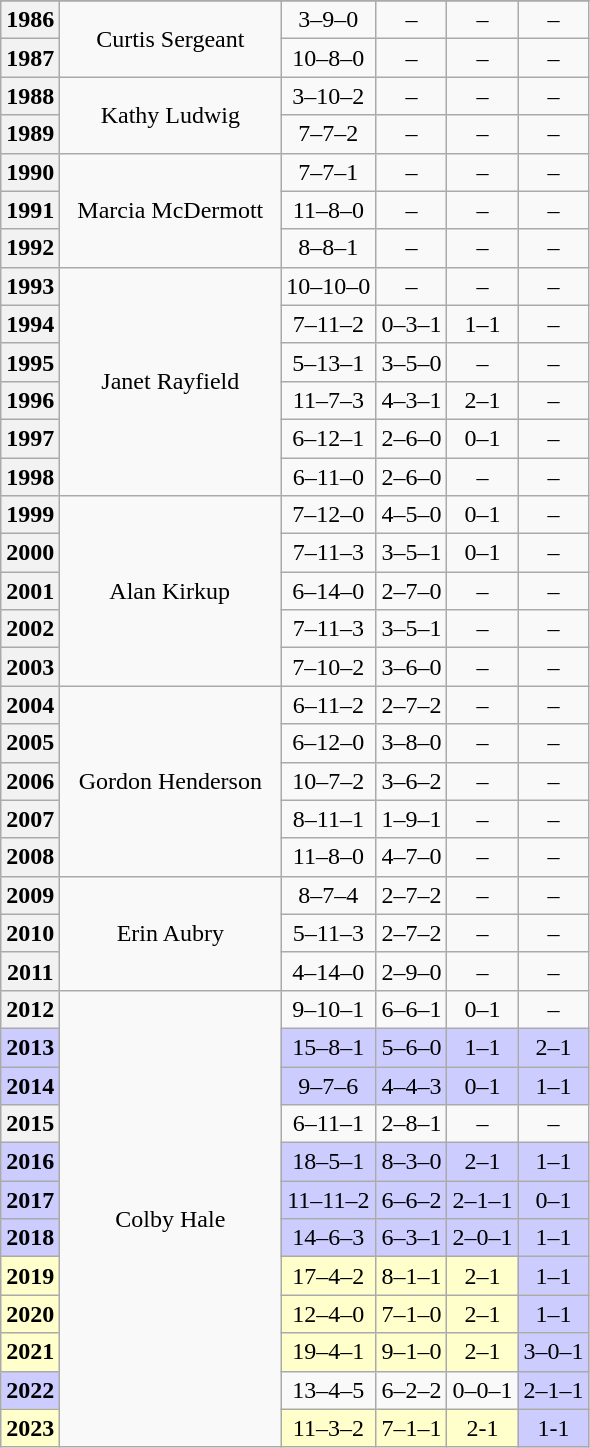<table class="wikitable" style="text-align: center;">
<tr>
</tr>
<tr>
<th>1986</th>
<td rowspan="2">  Curtis Sergeant  </td>
<td>3–9–0</td>
<td>–</td>
<td>–</td>
<td>–</td>
</tr>
<tr>
<th>1987</th>
<td>10–8–0</td>
<td>–</td>
<td>–</td>
<td>–</td>
</tr>
<tr>
<th>1988</th>
<td rowspan="2">  Kathy Ludwig  </td>
<td>3–10–2</td>
<td>–</td>
<td>–</td>
<td>–</td>
</tr>
<tr>
<th>1989</th>
<td>7–7–2</td>
<td>–</td>
<td>–</td>
<td>–</td>
</tr>
<tr>
<th>1990</th>
<td rowspan="3">  Marcia McDermott  </td>
<td>7–7–1</td>
<td>–</td>
<td>–</td>
<td>–</td>
</tr>
<tr>
<th>1991</th>
<td>11–8–0</td>
<td>–</td>
<td>–</td>
<td>–</td>
</tr>
<tr>
<th>1992</th>
<td>8–8–1</td>
<td>–</td>
<td>–</td>
<td>–</td>
</tr>
<tr>
<th>1993</th>
<td rowspan="6">  Janet Rayfield  </td>
<td>10–10–0</td>
<td>–</td>
<td>–</td>
<td>–</td>
</tr>
<tr>
<th>1994</th>
<td>7–11–2</td>
<td>0–3–1</td>
<td>1–1</td>
<td>–</td>
</tr>
<tr>
<th>1995</th>
<td>5–13–1</td>
<td>3–5–0</td>
<td>–</td>
<td>–</td>
</tr>
<tr>
<th>1996</th>
<td>11–7–3</td>
<td>4–3–1</td>
<td>2–1</td>
<td>–</td>
</tr>
<tr>
<th>1997</th>
<td>6–12–1</td>
<td>2–6–0</td>
<td>0–1</td>
<td>–</td>
</tr>
<tr>
<th>1998</th>
<td>6–11–0</td>
<td>2–6–0</td>
<td>–</td>
<td>–</td>
</tr>
<tr>
<th>1999</th>
<td rowspan="5">  Alan Kirkup  </td>
<td>7–12–0</td>
<td>4–5–0</td>
<td>0–1</td>
<td>–</td>
</tr>
<tr>
<th>2000</th>
<td>7–11–3</td>
<td>3–5–1</td>
<td>0–1</td>
<td>–</td>
</tr>
<tr>
<th>2001</th>
<td>6–14–0</td>
<td>2–7–0</td>
<td>–</td>
<td>–</td>
</tr>
<tr>
<th>2002</th>
<td>7–11–3</td>
<td>3–5–1</td>
<td>–</td>
<td>–</td>
</tr>
<tr>
<th>2003</th>
<td>7–10–2</td>
<td>3–6–0</td>
<td>–</td>
<td>–</td>
</tr>
<tr>
<th>2004</th>
<td rowspan="5">  Gordon Henderson  </td>
<td>6–11–2</td>
<td>2–7–2</td>
<td>–</td>
<td>–</td>
</tr>
<tr>
<th>2005</th>
<td>6–12–0</td>
<td>3–8–0</td>
<td>–</td>
<td>–</td>
</tr>
<tr>
<th>2006</th>
<td>10–7–2</td>
<td>3–6–2</td>
<td>–</td>
<td>–</td>
</tr>
<tr>
<th>2007</th>
<td>8–11–1</td>
<td>1–9–1</td>
<td>–</td>
<td>–</td>
</tr>
<tr>
<th>2008</th>
<td>11–8–0</td>
<td>4–7–0</td>
<td>–</td>
<td>–</td>
</tr>
<tr>
<th>2009</th>
<td rowspan="3">  Erin Aubry  </td>
<td>8–7–4</td>
<td>2–7–2</td>
<td>–</td>
<td>–</td>
</tr>
<tr>
<th>2010</th>
<td>5–11–3</td>
<td>2–7–2</td>
<td>–</td>
<td>–</td>
</tr>
<tr>
<th>2011</th>
<td>4–14–0</td>
<td>2–9–0</td>
<td>–</td>
<td>–</td>
</tr>
<tr>
<th>2012</th>
<td rowspan="12">Colby Hale</td>
<td>9–10–1</td>
<td>6–6–1</td>
<td>0–1</td>
<td>–</td>
</tr>
<tr style="background:#ccccff">
<th style="background:#ccccff">2013</th>
<td>15–8–1</td>
<td>5–6–0</td>
<td>1–1</td>
<td>2–1</td>
</tr>
<tr style="background:#ccccff">
<th style="background:#ccccff">2014</th>
<td>9–7–6</td>
<td>4–4–3</td>
<td>0–1</td>
<td>1–1</td>
</tr>
<tr>
<th>2015</th>
<td>6–11–1</td>
<td>2–8–1</td>
<td>–</td>
<td>–</td>
</tr>
<tr style="background:#ccccff">
<th style="background:#ccccff">2016</th>
<td>18–5–1</td>
<td>8–3–0</td>
<td>2–1</td>
<td>1–1</td>
</tr>
<tr style="background:#ccccff">
<th style="background:#ccccff">2017</th>
<td>11–11–2</td>
<td>6–6–2</td>
<td>2–1–1</td>
<td>0–1</td>
</tr>
<tr style="background:#ccccff">
<th style="background:#ccccff">2018</th>
<td>14–6–3</td>
<td>6–3–1</td>
<td>2–0–1</td>
<td>1–1</td>
</tr>
<tr style="background:#ffffcc">
<th style="background:#ffffcc">2019</th>
<td>17–4–2</td>
<td>8–1–1</td>
<td>2–1</td>
<td style="background:#ccccff">1–1</td>
</tr>
<tr style="background:#ffffcc">
<th style="background:#ffffcc">2020</th>
<td>12–4–0</td>
<td>7–1–0</td>
<td>2–1</td>
<td style="background:#ccccff">1–1</td>
</tr>
<tr style="background:#ffffcc">
<th style="background:#ffffcc">2021</th>
<td>19–4–1</td>
<td>9–1–0</td>
<td>2–1</td>
<td style="background:#ccccff">3–0–1</td>
</tr>
<tr>
<th style="background:#ccccff">2022</th>
<td>13–4–5</td>
<td>6–2–2</td>
<td>0–0–1</td>
<td style="background:#ccccff">2–1–1</td>
</tr>
<tr>
<th style="background:#ffffcc">2023</th>
<td style="background:#ffffcc">11–3–2</td>
<td style="background:#ffffcc">7–1–1</td>
<td style="background:#ffffcc">2-1</td>
<td style="background:#ccccff">1-1</td>
</tr>
</table>
